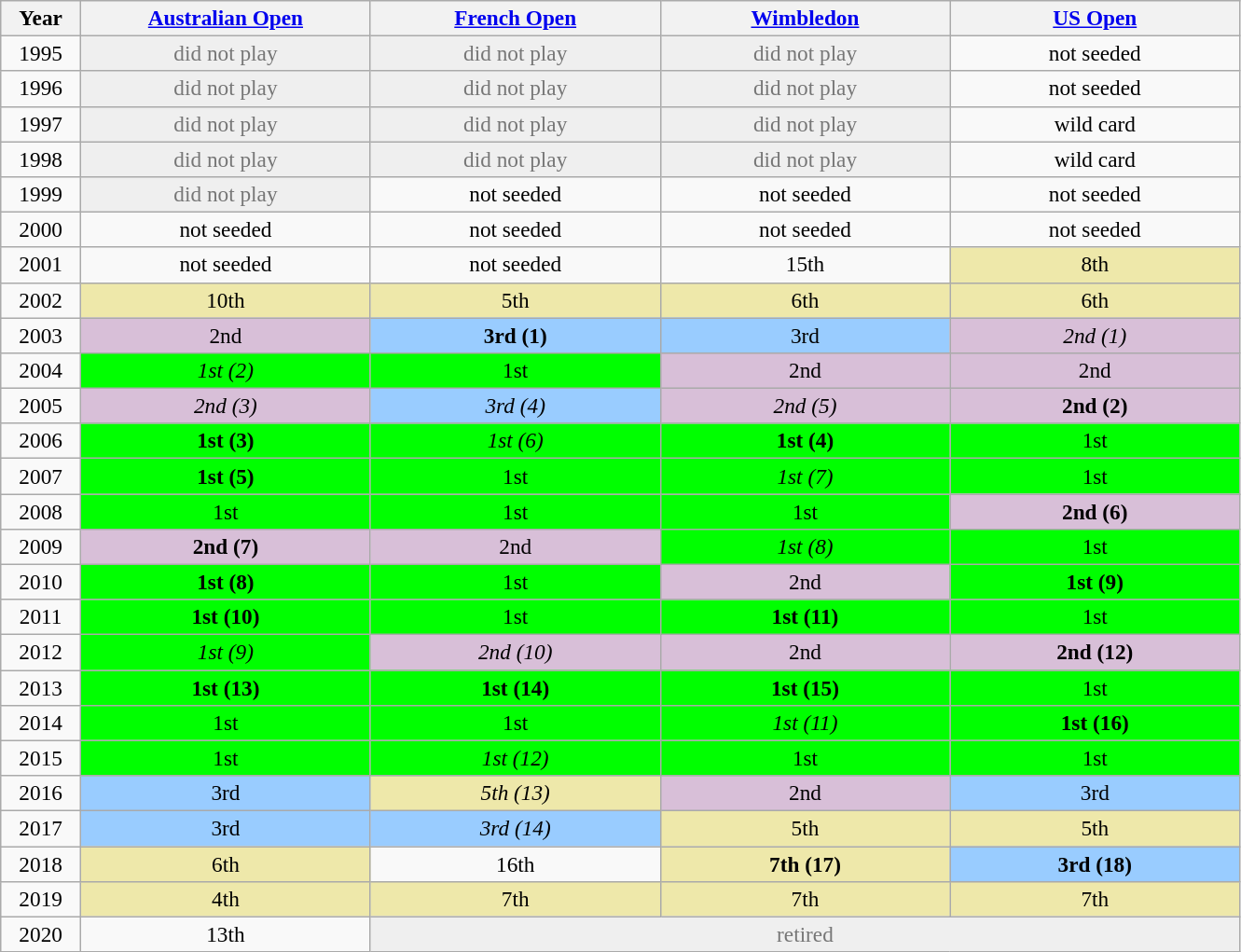<table class=wikitable style=font-size:97%;text-align:center>
<tr>
<th width=50>Year</th>
<th width=200><a href='#'>Australian Open</a></th>
<th width=200><a href='#'>French Open</a></th>
<th width=200><a href='#'>Wimbledon</a></th>
<th width=200><a href='#'>US Open</a></th>
</tr>
<tr>
<td>1995</td>
<td style="color:#767676; background:#efefef">did not play</td>
<td style="color:#767676; background:#efefef">did not play</td>
<td style="color:#767676; background:#efefef">did not play</td>
<td>not seeded</td>
</tr>
<tr>
<td>1996</td>
<td style="color:#767676; background:#efefef">did not play</td>
<td style="color:#767676; background:#efefef">did not play</td>
<td style="color:#767676; background:#efefef">did not play</td>
<td>not seeded</td>
</tr>
<tr>
<td>1997</td>
<td style="color:#767676; background:#efefef">did not play</td>
<td style="color:#767676; background:#efefef">did not play</td>
<td style="color:#767676; background:#efefef">did not play</td>
<td>wild card</td>
</tr>
<tr>
<td>1998</td>
<td style="color:#767676; background:#efefef">did not play</td>
<td style="color:#767676; background:#efefef">did not play</td>
<td style="color:#767676; background:#efefef">did not play</td>
<td>wild card</td>
</tr>
<tr>
<td>1999</td>
<td style="color:#767676; background:#efefef">did not play</td>
<td>not seeded</td>
<td>not seeded</td>
<td>not seeded</td>
</tr>
<tr>
<td>2000</td>
<td>not seeded</td>
<td>not seeded</td>
<td>not seeded</td>
<td>not seeded</td>
</tr>
<tr>
<td>2001</td>
<td>not seeded</td>
<td>not seeded</td>
<td>15th</td>
<td bgcolor=#EEE8AA>8th</td>
</tr>
<tr>
<td>2002</td>
<td bgcolor=#EEE8AA>10th</td>
<td bgcolor=#EEE8AA>5th</td>
<td bgcolor=#EEE8AA>6th</td>
<td bgcolor=#EEE8AA>6th</td>
</tr>
<tr>
<td>2003</td>
<td bgcolor=#D8BFD8>2nd</td>
<td bgcolor=#99ccff><strong>3rd (1)</strong></td>
<td bgcolor=#99ccff>3rd</td>
<td bgcolor=#D8BFD8><em>2nd (1)</em></td>
</tr>
<tr>
<td>2004</td>
<td bgcolor=#00FF00><em>1st (2)</em></td>
<td bgcolor=#00FF00>1st</td>
<td bgcolor=#D8BFD8>2nd</td>
<td bgcolor=#D8BFD8>2nd</td>
</tr>
<tr>
<td>2005</td>
<td bgcolor=#D8BFD8><em>2nd (3)</em></td>
<td bgcolor=#99ccff><em>3rd (4)</em></td>
<td bgcolor=#D8BFD8><em>2nd (5)</em></td>
<td bgcolor=#D8BFD8><strong>2nd (2)</strong></td>
</tr>
<tr>
<td>2006</td>
<td bgcolor=#00FF00><strong>1st (3)</strong></td>
<td bgcolor=#00FF00><em>1st (6)</em></td>
<td bgcolor=#00FF00><strong>1st (4)</strong></td>
<td bgcolor=#00FF00>1st</td>
</tr>
<tr>
<td>2007</td>
<td bgcolor=#00FF00><strong>1st (5)</strong></td>
<td bgcolor=#00FF00>1st</td>
<td bgcolor=#00FF00><em>1st (7)</em></td>
<td bgcolor=#00FF00>1st</td>
</tr>
<tr>
<td>2008</td>
<td bgcolor=#00FF00>1st</td>
<td bgcolor=#00FF00>1st</td>
<td bgcolor=#00FF00>1st</td>
<td bgcolor=#D8BFD8><strong>2nd (6)</strong></td>
</tr>
<tr>
<td>2009</td>
<td bgcolor=#D8BFD8><strong>2nd (7)</strong></td>
<td bgcolor=#D8BFD8>2nd</td>
<td bgcolor=#00FF00><em>1st (8)</em></td>
<td bgcolor=#00FF00>1st</td>
</tr>
<tr>
<td>2010</td>
<td bgcolor=#00FF00><strong>1st (8)</strong></td>
<td bgcolor=#00FF00>1st</td>
<td bgcolor=#D8BFD8>2nd</td>
<td bgcolor=#00FF00><strong>1st (9)</strong></td>
</tr>
<tr>
<td>2011</td>
<td bgcolor=#00FF00><strong>1st (10)</strong></td>
<td bgcolor=#00FF00>1st</td>
<td bgcolor=#00FF00><strong>1st (11)</strong></td>
<td bgcolor=#00FF00>1st</td>
</tr>
<tr>
<td>2012</td>
<td bgcolor=#00FF00><em>1st (9)</em></td>
<td bgcolor=#D8BFD8><em>2nd (10)</em></td>
<td bgcolor=#D8BFD8>2nd</td>
<td bgcolor=#D8BFD8><strong>2nd (12)</strong></td>
</tr>
<tr>
<td>2013</td>
<td bgcolor=#00FF00><strong>1st (13)</strong></td>
<td bgcolor=#00FF00><strong>1st (14)</strong></td>
<td bgcolor=#00FF00><strong>1st (15)</strong></td>
<td bgcolor=#00FF00>1st</td>
</tr>
<tr>
<td>2014</td>
<td bgcolor=#00FF00>1st</td>
<td bgcolor=#00FF00>1st</td>
<td bgcolor=#00FF00><em>1st (11)</em></td>
<td bgcolor=#00FF00><strong>1st (16)</strong></td>
</tr>
<tr>
<td>2015</td>
<td bgcolor=#00FF00>1st</td>
<td bgcolor=#00FF00><em>1st (12)</em></td>
<td bgcolor=#00FF00>1st</td>
<td bgcolor=#00FF00>1st</td>
</tr>
<tr>
<td>2016</td>
<td bgcolor=#99ccff>3rd</td>
<td bgcolor=#EEE8AA><em>5th (13)</em></td>
<td bgcolor=#D8BFD8>2nd</td>
<td bgcolor=#99ccff>3rd</td>
</tr>
<tr>
<td>2017</td>
<td bgcolor=#99ccff>3rd</td>
<td bgcolor=#99ccff><em>3rd (14)</em></td>
<td bgcolor=#EEE8AA>5th</td>
<td bgcolor=#EEE8AA>5th</td>
</tr>
<tr>
<td>2018</td>
<td bgcolor=#EEE8AA>6th</td>
<td>16th</td>
<td bgcolor=#EEE8AA><strong>7th (17)</strong></td>
<td bgcolor=#99ccff><strong>3rd (18)</strong></td>
</tr>
<tr>
<td>2019</td>
<td bgcolor=#EEE8AA>4th</td>
<td bgcolor=#EEE8AA>7th</td>
<td bgcolor=#EEE8AA>7th</td>
<td bgcolor=#EEE8AA>7th</td>
</tr>
<tr>
<td>2020</td>
<td>13th</td>
<td colspan=3 style="color:#767676; background:#efefef">retired</td>
</tr>
</table>
